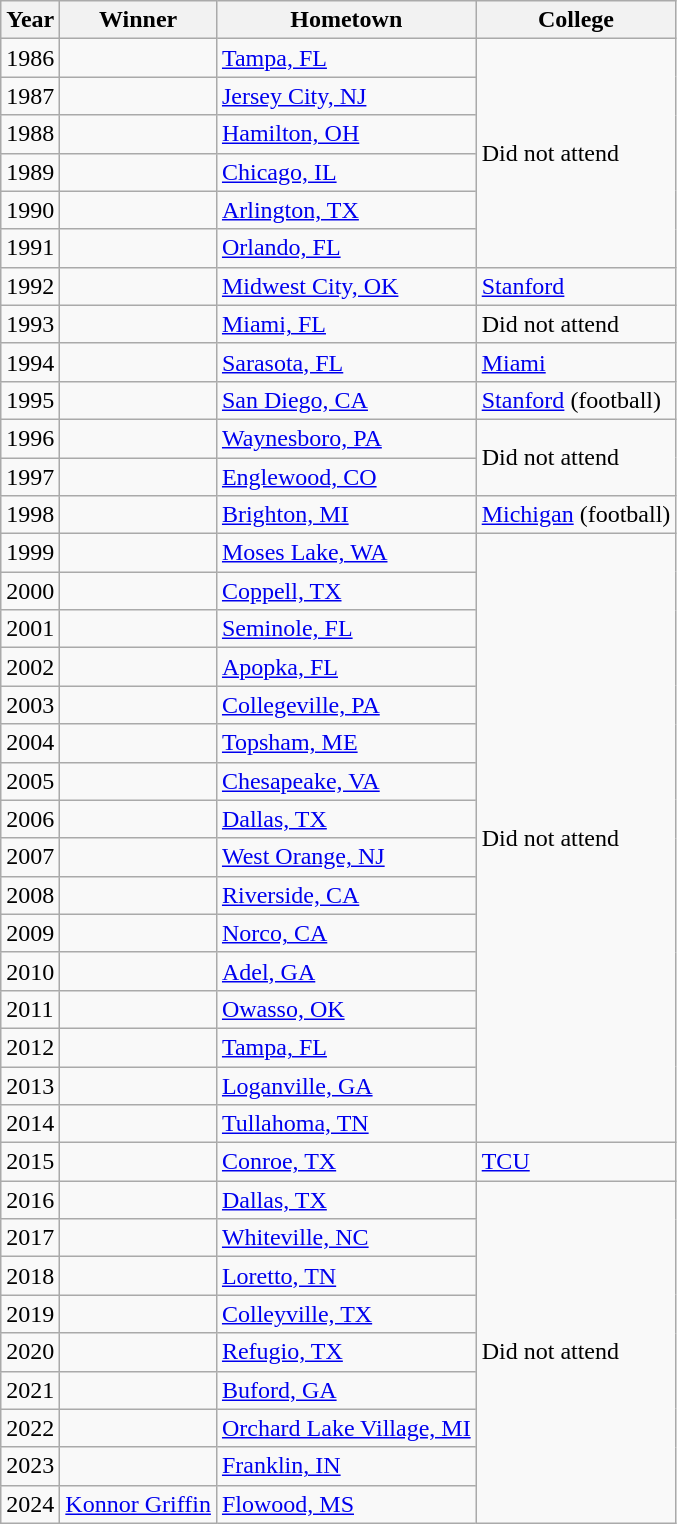<table class="wikitable sortable">
<tr>
<th>Year</th>
<th>Winner</th>
<th>Hometown</th>
<th>College</th>
</tr>
<tr>
<td>1986</td>
<td></td>
<td><a href='#'>Tampa, FL</a></td>
<td rowspan="6">Did not attend</td>
</tr>
<tr>
<td>1987</td>
<td></td>
<td><a href='#'>Jersey City, NJ</a></td>
</tr>
<tr>
<td>1988</td>
<td></td>
<td><a href='#'>Hamilton, OH</a></td>
</tr>
<tr>
<td>1989</td>
<td></td>
<td><a href='#'>Chicago, IL</a></td>
</tr>
<tr>
<td>1990</td>
<td></td>
<td><a href='#'>Arlington, TX</a></td>
</tr>
<tr>
<td>1991</td>
<td></td>
<td><a href='#'>Orlando, FL</a></td>
</tr>
<tr>
<td>1992</td>
<td></td>
<td><a href='#'>Midwest City, OK</a></td>
<td><a href='#'>Stanford</a></td>
</tr>
<tr>
<td>1993</td>
<td></td>
<td><a href='#'>Miami, FL</a></td>
<td>Did not attend</td>
</tr>
<tr>
<td>1994</td>
<td></td>
<td><a href='#'>Sarasota, FL</a></td>
<td><a href='#'>Miami</a></td>
</tr>
<tr>
<td>1995</td>
<td></td>
<td><a href='#'>San Diego, CA</a></td>
<td><a href='#'>Stanford</a> (football)</td>
</tr>
<tr>
<td>1996</td>
<td></td>
<td><a href='#'>Waynesboro, PA</a></td>
<td rowspan="2">Did not attend</td>
</tr>
<tr>
<td>1997</td>
<td></td>
<td><a href='#'>Englewood, CO</a></td>
</tr>
<tr>
<td>1998</td>
<td></td>
<td><a href='#'>Brighton, MI</a></td>
<td><a href='#'>Michigan</a> (football)</td>
</tr>
<tr>
<td>1999</td>
<td></td>
<td><a href='#'>Moses Lake, WA</a></td>
<td rowspan="16">Did not attend</td>
</tr>
<tr>
<td>2000</td>
<td></td>
<td><a href='#'>Coppell, TX</a></td>
</tr>
<tr>
<td>2001</td>
<td></td>
<td><a href='#'>Seminole, FL</a></td>
</tr>
<tr>
<td>2002</td>
<td></td>
<td><a href='#'>Apopka, FL</a></td>
</tr>
<tr>
<td>2003</td>
<td></td>
<td><a href='#'>Collegeville, PA</a></td>
</tr>
<tr>
<td>2004</td>
<td></td>
<td><a href='#'>Topsham, ME</a></td>
</tr>
<tr>
<td>2005</td>
<td></td>
<td><a href='#'>Chesapeake, VA</a></td>
</tr>
<tr>
<td>2006</td>
<td></td>
<td><a href='#'>Dallas, TX</a></td>
</tr>
<tr>
<td>2007</td>
<td></td>
<td><a href='#'>West Orange, NJ</a></td>
</tr>
<tr>
<td>2008</td>
<td></td>
<td><a href='#'>Riverside, CA</a></td>
</tr>
<tr>
<td>2009</td>
<td></td>
<td><a href='#'>Norco, CA</a></td>
</tr>
<tr>
<td>2010</td>
<td></td>
<td><a href='#'>Adel, GA</a></td>
</tr>
<tr>
<td>2011</td>
<td></td>
<td><a href='#'>Owasso, OK</a></td>
</tr>
<tr>
<td>2012</td>
<td></td>
<td><a href='#'>Tampa, FL</a></td>
</tr>
<tr>
<td>2013</td>
<td></td>
<td><a href='#'>Loganville, GA</a></td>
</tr>
<tr>
<td>2014</td>
<td></td>
<td><a href='#'>Tullahoma, TN</a></td>
</tr>
<tr>
<td>2015</td>
<td></td>
<td><a href='#'>Conroe, TX</a></td>
<td><a href='#'>TCU</a></td>
</tr>
<tr>
<td>2016</td>
<td></td>
<td><a href='#'>Dallas, TX</a></td>
<td rowspan="9">Did not attend</td>
</tr>
<tr>
<td>2017</td>
<td></td>
<td><a href='#'>Whiteville, NC</a></td>
</tr>
<tr>
<td>2018</td>
<td></td>
<td><a href='#'>Loretto, TN</a></td>
</tr>
<tr>
<td>2019</td>
<td></td>
<td><a href='#'>Colleyville, TX</a></td>
</tr>
<tr>
<td>2020</td>
<td></td>
<td><a href='#'>Refugio, TX</a></td>
</tr>
<tr>
<td>2021</td>
<td></td>
<td><a href='#'>Buford, GA</a></td>
</tr>
<tr>
<td>2022</td>
<td></td>
<td><a href='#'>Orchard Lake Village, MI</a></td>
</tr>
<tr>
<td>2023</td>
<td></td>
<td><a href='#'>Franklin, IN</a></td>
</tr>
<tr>
<td>2024</td>
<td><a href='#'>Konnor Griffin</a></td>
<td><a href='#'>Flowood, MS</a></td>
</tr>
</table>
